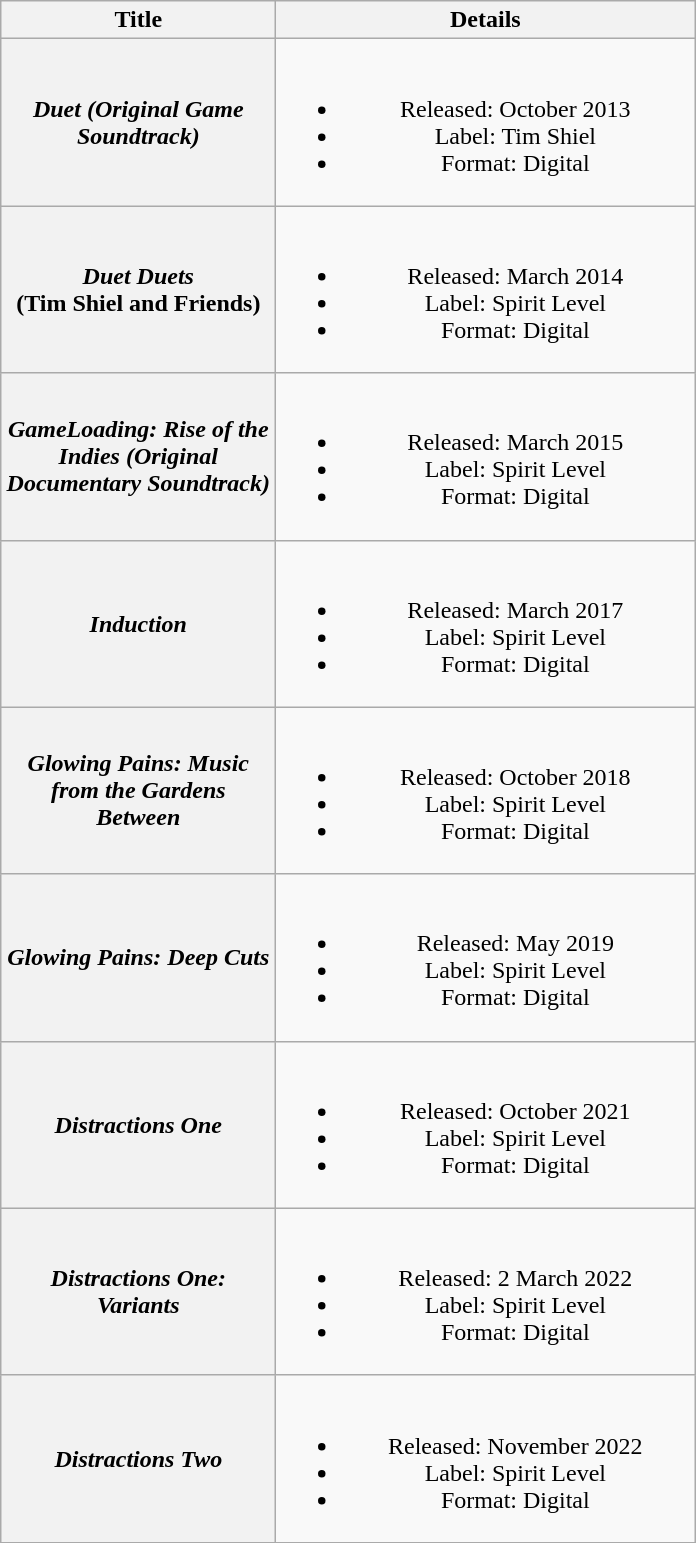<table class="wikitable plainrowheaders" style="text-align:center;" border="1">
<tr>
<th scope="col" style="width:11em;">Title</th>
<th scope="col" style="width:17em;">Details</th>
</tr>
<tr>
<th scope="row"><em>Duet (Original Game Soundtrack)</em></th>
<td><br><ul><li>Released: October 2013</li><li>Label: Tim Shiel</li><li>Format: Digital</li></ul></td>
</tr>
<tr>
<th scope="row"><em>Duet Duets</em> <br> (Tim Shiel and Friends)</th>
<td><br><ul><li>Released: March 2014</li><li>Label: Spirit Level</li><li>Format: Digital</li></ul></td>
</tr>
<tr>
<th scope="row"><em>GameLoading: Rise of the Indies (Original Documentary Soundtrack)</em></th>
<td><br><ul><li>Released: March 2015</li><li>Label: Spirit Level</li><li>Format: Digital</li></ul></td>
</tr>
<tr>
<th scope="row"><em>Induction</em></th>
<td><br><ul><li>Released: March 2017</li><li>Label: Spirit Level</li><li>Format: Digital</li></ul></td>
</tr>
<tr>
<th scope="row"><em>Glowing Pains: Music from the Gardens Between</em></th>
<td><br><ul><li>Released: October 2018</li><li>Label: Spirit Level</li><li>Format: Digital</li></ul></td>
</tr>
<tr>
<th scope="row"><em>Glowing Pains: Deep Cuts</em></th>
<td><br><ul><li>Released: May 2019</li><li>Label: Spirit Level</li><li>Format: Digital</li></ul></td>
</tr>
<tr>
<th scope="row"><em>Distractions One</em></th>
<td><br><ul><li>Released: October 2021</li><li>Label: Spirit Level</li><li>Format: Digital</li></ul></td>
</tr>
<tr>
<th scope="row"><em>Distractions One: Variants</em></th>
<td><br><ul><li>Released: 2 March 2022</li><li>Label: Spirit Level</li><li>Format: Digital</li></ul></td>
</tr>
<tr>
<th scope="row"><em>Distractions Two</em></th>
<td><br><ul><li>Released: November 2022</li><li>Label: Spirit Level</li><li>Format: Digital</li></ul></td>
</tr>
<tr>
</tr>
</table>
